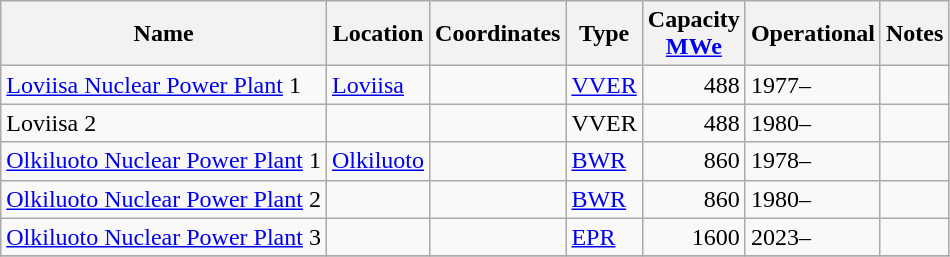<table class="wikitable sortable">
<tr>
<th>Name</th>
<th>Location</th>
<th>Coordinates</th>
<th>Type</th>
<th>Capacity<br><a href='#'>MWe</a></th>
<th>Operational</th>
<th>Notes</th>
</tr>
<tr>
<td><a href='#'>Loviisa Nuclear Power Plant</a> 1</td>
<td><a href='#'>Loviisa</a></td>
<td></td>
<td><a href='#'>VVER</a></td>
<td align="right">488</td>
<td>1977–</td>
<td></td>
</tr>
<tr>
<td>Loviisa 2</td>
<td></td>
<td></td>
<td>VVER</td>
<td align="right">488</td>
<td>1980–</td>
<td></td>
</tr>
<tr>
<td><a href='#'>Olkiluoto Nuclear Power Plant</a> 1</td>
<td><a href='#'>Olkiluoto</a></td>
<td></td>
<td><a href='#'>BWR</a></td>
<td align="right">860</td>
<td>1978–</td>
<td></td>
</tr>
<tr>
<td><a href='#'>Olkiluoto Nuclear Power Plant</a> 2</td>
<td></td>
<td></td>
<td><a href='#'>BWR</a></td>
<td align="right">860</td>
<td>1980–</td>
<td></td>
</tr>
<tr>
<td><a href='#'>Olkiluoto Nuclear Power Plant</a> 3</td>
<td></td>
<td></td>
<td><a href='#'>EPR</a></td>
<td align="right">1600</td>
<td>2023–</td>
<td></td>
</tr>
<tr>
</tr>
</table>
